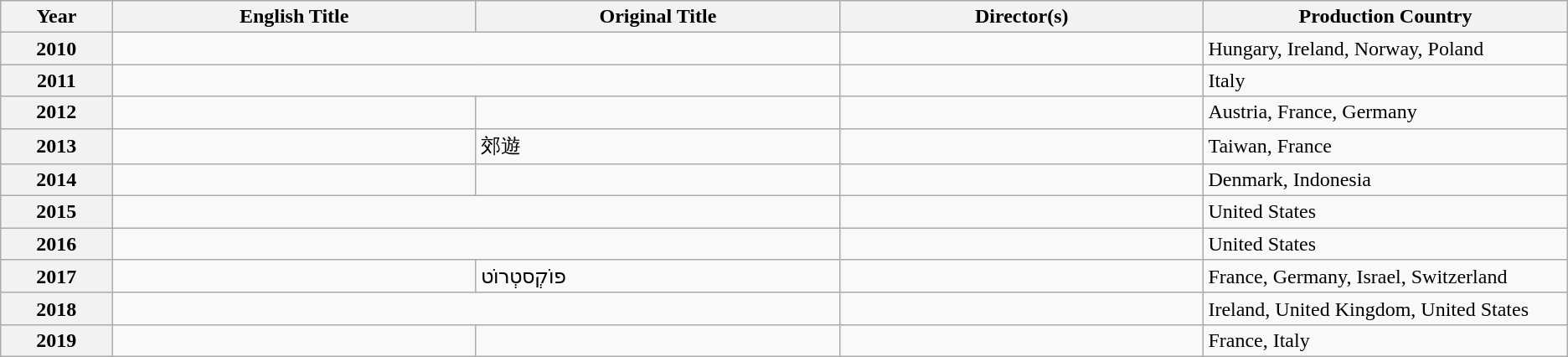<table class="wikitable plainrowheaders">
<tr>
<th scope="col" style="width:3%;">Year</th>
<th scope="col" style="width:10%;">English Title</th>
<th scope="col" style="width:10%;">Original Title</th>
<th scope="col" style="width:10%;">Director(s)</th>
<th scope="col" style="width:10%;">Production Country</th>
</tr>
<tr>
<th style="text-align:center;">2010 <br></th>
<td colspan="2"></td>
<td></td>
<td>Hungary, Ireland, Norway, Poland</td>
</tr>
<tr>
<th style="text-align:center;">2011 <br></th>
<td colspan="2"></td>
<td></td>
<td>Italy</td>
</tr>
<tr>
<th style="text-align:center;">2012 <br></th>
<td></td>
<td></td>
<td></td>
<td>Austria, France, Germany</td>
</tr>
<tr>
<th style="text-align:center;">2013 <br></th>
<td></td>
<td>郊遊</td>
<td></td>
<td>Taiwan, France</td>
</tr>
<tr>
<th style="text-align:center;">2014 <br></th>
<td></td>
<td></td>
<td></td>
<td>Denmark, Indonesia</td>
</tr>
<tr>
<th style="text-align:center;">2015 <br></th>
<td colspan="2"></td>
<td></td>
<td>United States</td>
</tr>
<tr>
<th style="text-align:center;">2016 <br></th>
<td colspan="2"></td>
<td></td>
<td>United States</td>
</tr>
<tr>
<th style="text-align:center;">2017 <br></th>
<td></td>
<td>פוֹקְסטְרוֹט</td>
<td></td>
<td>France, Germany, Israel, Switzerland</td>
</tr>
<tr>
<th style="text-align:center;">2018 <br></th>
<td colspan="2"></td>
<td></td>
<td>Ireland, United Kingdom, United States</td>
</tr>
<tr>
<th style="text-align:center;">2019 <br></th>
<td></td>
<td></td>
<td></td>
<td>France, Italy</td>
</tr>
</table>
